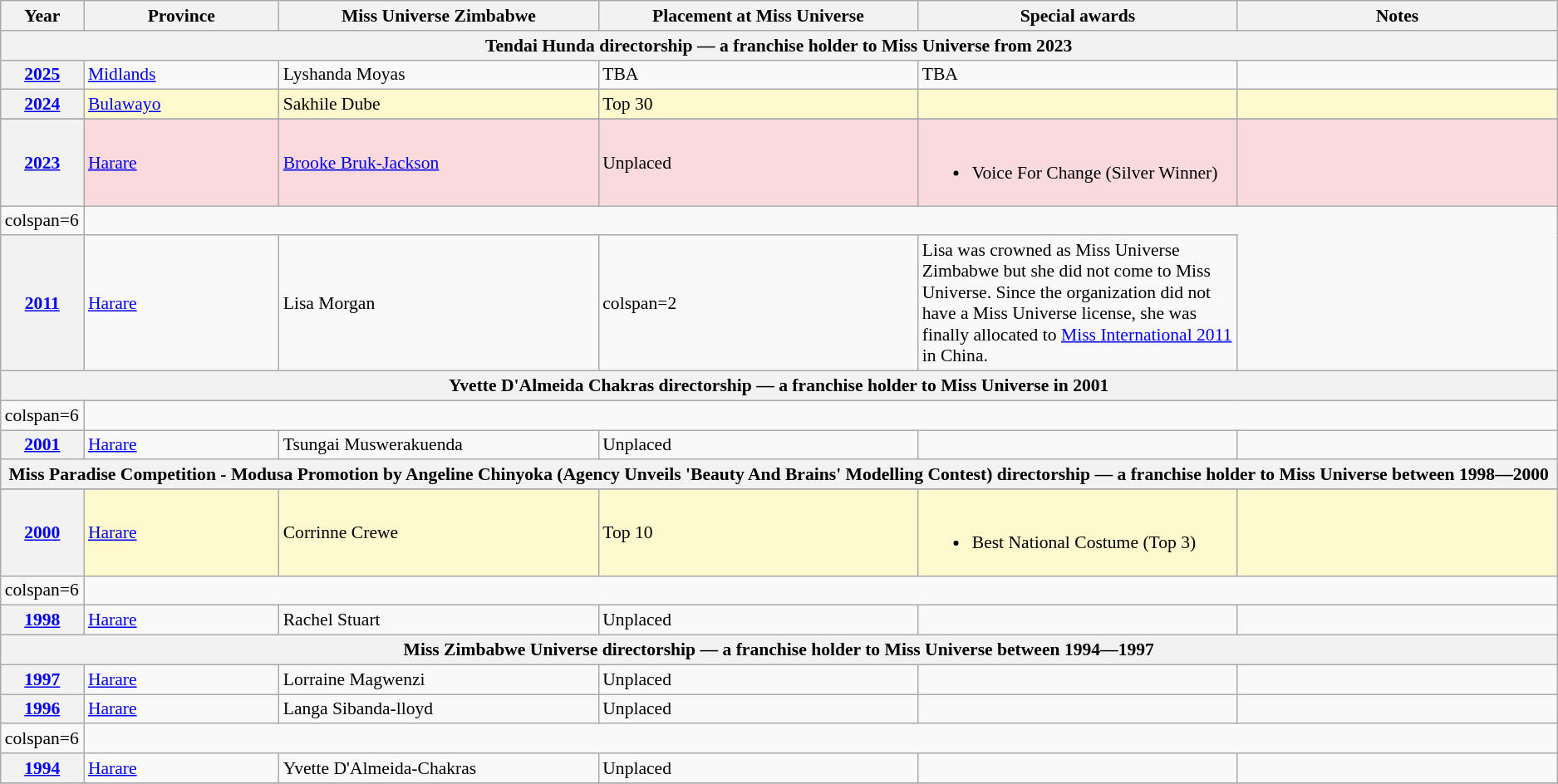<table class="wikitable " style="font-size: 90%;">
<tr>
<th width="60">Year</th>
<th width="150">Province</th>
<th width="250">Miss Universe Zimbabwe</th>
<th width="250">Placement at Miss Universe</th>
<th width="250">Special awards</th>
<th width="250">Notes</th>
</tr>
<tr>
<th colspan="6">Tendai Hunda directorship — a franchise holder to Miss Universe from 2023</th>
</tr>
<tr>
<th><a href='#'>2025</a></th>
<td><a href='#'>Midlands</a></td>
<td>Lyshanda Moyas</td>
<td>TBA</td>
<td>TBA</td>
<td></td>
</tr>
<tr style="background-color:#FFFACD; ">
<th><a href='#'>2024</a></th>
<td><a href='#'>Bulawayo</a></td>
<td>Sakhile Dube</td>
<td>Top 30</td>
<td></td>
<td></td>
</tr>
<tr>
</tr>
<tr style="background-color:#FADADD; ">
<th><a href='#'>2023</a></th>
<td><a href='#'>Harare</a></td>
<td><a href='#'>Brooke Bruk-Jackson</a></td>
<td>Unplaced</td>
<td align="left"><br><ul><li>Voice For Change (Silver Winner)</li></ul></td>
<td></td>
</tr>
<tr>
<td>colspan=6 </td>
</tr>
<tr>
<th><a href='#'>2011</a></th>
<td><a href='#'>Harare</a></td>
<td>Lisa Morgan</td>
<td>colspan=2 </td>
<td>Lisa was crowned as Miss Universe Zimbabwe but she did not come to Miss Universe. Since the organization did not have a Miss Universe license, she was finally allocated to <a href='#'>Miss International 2011</a> in China.</td>
</tr>
<tr>
<th colspan="6">Yvette D'Almeida Chakras directorship — a franchise holder to Miss Universe in 2001</th>
</tr>
<tr>
<td>colspan=6 </td>
</tr>
<tr>
<th><a href='#'>2001</a></th>
<td><a href='#'>Harare</a></td>
<td>Tsungai Muswerakuenda</td>
<td>Unplaced</td>
<td></td>
<td></td>
</tr>
<tr>
<th colspan="6">Miss Paradise Competition - Modusa Promotion by Angeline Chinyoka (Agency Unveils 'Beauty And Brains' Modelling Contest) directorship — a franchise holder to Miss Universe between 1998―2000</th>
</tr>
<tr>
</tr>
<tr style="background-color:#FFFACD; ">
<th><a href='#'>2000</a></th>
<td><a href='#'>Harare</a></td>
<td>Corrinne Crewe</td>
<td>Top 10</td>
<td align="left"><br><ul><li>Best National Costume (Top 3)</li></ul></td>
<td></td>
</tr>
<tr>
<td>colspan=6 </td>
</tr>
<tr>
<th><a href='#'>1998</a></th>
<td><a href='#'>Harare</a></td>
<td>Rachel Stuart</td>
<td>Unplaced</td>
<td></td>
<td></td>
</tr>
<tr>
<th colspan="6">Miss Zimbabwe Universe directorship — a franchise holder to Miss Universe between 1994―1997</th>
</tr>
<tr>
<th><a href='#'>1997</a></th>
<td><a href='#'>Harare</a></td>
<td>Lorraine Magwenzi</td>
<td>Unplaced</td>
<td></td>
<td></td>
</tr>
<tr>
<th><a href='#'>1996</a></th>
<td><a href='#'>Harare</a></td>
<td>Langa Sibanda-lloyd</td>
<td>Unplaced</td>
<td></td>
<td></td>
</tr>
<tr>
<td>colspan=6 </td>
</tr>
<tr>
<th><a href='#'>1994</a></th>
<td><a href='#'>Harare</a></td>
<td>Yvette D'Almeida-Chakras</td>
<td>Unplaced</td>
<td></td>
<td></td>
</tr>
<tr>
</tr>
</table>
